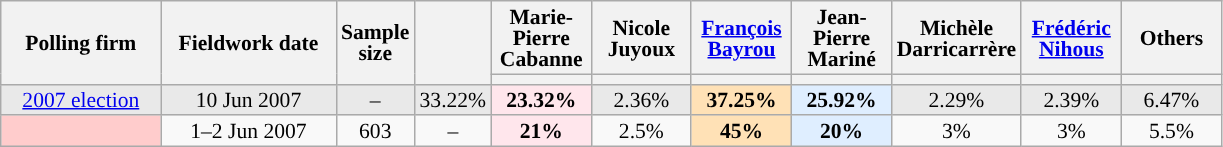<table class="wikitable sortable" style="text-align:center;font-size:90%;line-height:14px;">
<tr style="height:40px;">
<th style="width:100px;" rowspan="2">Polling firm</th>
<th style="width:110px;" rowspan="2">Fieldwork date</th>
<th style="width:35px;" rowspan="2">Sample<br>size</th>
<th style="width:30px;" rowspan="2"></th>
<th class="unsortable" style="width:60px;">Marie-Pierre Cabanne<br></th>
<th class="unsortable" style="width:60px;">Nicole Juyoux<br></th>
<th class="unsortable" style="width:60px;"><a href='#'>François Bayrou</a><br></th>
<th class="unsortable" style="width:60px;">Jean-Pierre Mariné<br></th>
<th class="unsortable" style="width:60px;">Michèle Darricarrère<br></th>
<th class="unsortable" style="width:60px;"><a href='#'>Frédéric Nihous</a><br></th>
<th class="unsortable" style="width:60px;">Others</th>
</tr>
<tr>
<th style="background:"></th>
<th style="background:"></th>
<th style="background:"></th>
<th style="background:"></th>
<th style="background:"></th>
<th style="background:"></th>
<th style="background:"></th>
</tr>
<tr style="background:#E9E9E9;">
<td><a href='#'>2007 election</a></td>
<td data-sort-value="2007-06-10">10 Jun 2007</td>
<td>–</td>
<td>33.22%</td>
<td style="background:#FFE6EC;"><strong>23.32%</strong></td>
<td>2.36%</td>
<td style="background:#FFE1B6;"><strong>37.25%</strong></td>
<td style="background:#DFEEFF;"><strong>25.92%</strong></td>
<td>2.29%</td>
<td>2.39%</td>
<td>6.47%</td>
</tr>
<tr>
<td style="background:#FFCCCC;"></td>
<td data-sort-value="2007-06-02">1–2 Jun 2007</td>
<td>603</td>
<td>–</td>
<td style="background:#FFE6EC;"><strong>21%</strong></td>
<td>2.5%</td>
<td style="background:#FFE1B6;"><strong>45%</strong></td>
<td style="background:#DFEEFF;"><strong>20%</strong></td>
<td>3%</td>
<td>3%</td>
<td>5.5%</td>
</tr>
</table>
